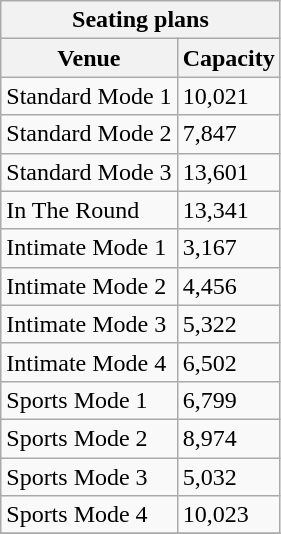<table class="wikitable collapsible collapsed floatright">
<tr>
<th colspan="2">Seating plans</th>
</tr>
<tr>
<th scope="col">Venue</th>
<th scope="col">Capacity</th>
</tr>
<tr>
<td>Standard Mode 1</td>
<td>10,021</td>
</tr>
<tr>
<td>Standard Mode 2</td>
<td>7,847</td>
</tr>
<tr>
<td>Standard Mode 3</td>
<td>13,601</td>
</tr>
<tr>
<td>In The Round</td>
<td>13,341</td>
</tr>
<tr>
<td>Intimate Mode 1</td>
<td>3,167</td>
</tr>
<tr>
<td>Intimate Mode 2</td>
<td>4,456</td>
</tr>
<tr>
<td>Intimate Mode 3</td>
<td>5,322</td>
</tr>
<tr>
<td>Intimate Mode 4</td>
<td>6,502</td>
</tr>
<tr>
<td>Sports Mode 1</td>
<td>6,799</td>
</tr>
<tr>
<td>Sports Mode 2</td>
<td>8,974</td>
</tr>
<tr>
<td>Sports Mode 3</td>
<td>5,032</td>
</tr>
<tr>
<td>Sports Mode 4</td>
<td>10,023</td>
</tr>
<tr>
</tr>
</table>
